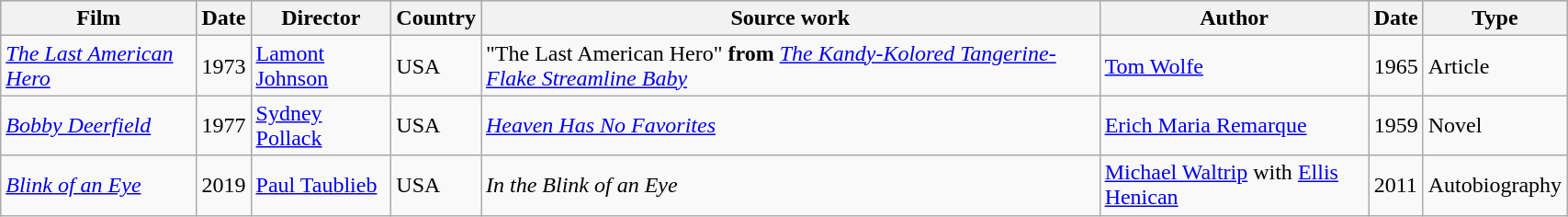<table class="wikitable" style=width:90%>
<tr style="background:#CCCCCC;">
<th>Film</th>
<th>Date</th>
<th>Director</th>
<th>Country</th>
<th>Source work</th>
<th>Author</th>
<th>Date</th>
<th>Type</th>
</tr>
<tr>
<td><em><a href='#'>The Last American Hero</a></em></td>
<td>1973</td>
<td><a href='#'>Lamont Johnson</a></td>
<td>USA</td>
<td>"The Last American Hero" <strong>from</strong> <em><a href='#'>The Kandy-Kolored Tangerine-Flake Streamline Baby</a></em></td>
<td><a href='#'>Tom Wolfe</a></td>
<td>1965</td>
<td>Article</td>
</tr>
<tr>
<td><em><a href='#'>Bobby Deerfield</a></em></td>
<td>1977</td>
<td><a href='#'>Sydney Pollack</a></td>
<td>USA</td>
<td><em><a href='#'>Heaven Has No Favorites</a></em></td>
<td><a href='#'>Erich Maria Remarque</a></td>
<td>1959</td>
<td>Novel</td>
</tr>
<tr>
<td><em><a href='#'>Blink of an Eye</a></em></td>
<td>2019</td>
<td><a href='#'>Paul Taublieb</a></td>
<td>USA</td>
<td><em>In the Blink of an Eye</em></td>
<td><a href='#'>Michael Waltrip</a> with <a href='#'>Ellis Henican</a></td>
<td>2011</td>
<td>Autobiography</td>
</tr>
</table>
